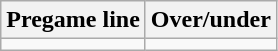<table class="wikitable">
<tr align="center">
<th style=>Pregame line</th>
<th style=>Over/under</th>
</tr>
<tr align="center">
<td></td>
<td></td>
</tr>
</table>
